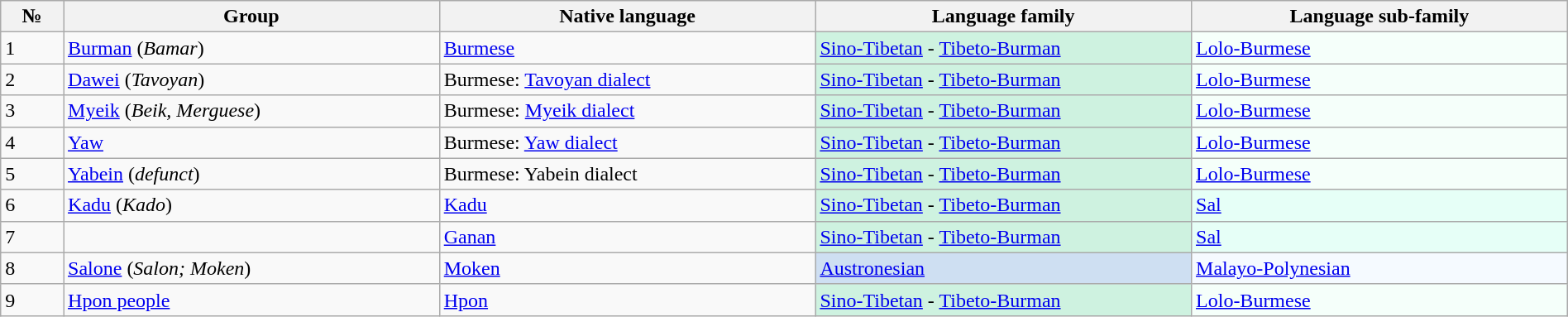<table class="wikitable sortable" width=100%>
<tr>
<th width=4%>№</th>
<th width=24%>Group</th>
<th width=24%>Native language</th>
<th width=24%>Language family</th>
<th width=24%>Language sub-family</th>
</tr>
<tr>
<td>1</td>
<td><a href='#'>Burman</a> (<em>Bamar</em>)</td>
<td><a href='#'>Burmese</a></td>
<td style="background:#CEF2E0;"><a href='#'>Sino-Tibetan</a> - <a href='#'>Tibeto-Burman</a></td>
<td style="background:#F5FFFA;"><a href='#'>Lolo-Burmese</a></td>
</tr>
<tr>
<td>2</td>
<td><a href='#'>Dawei</a> (<em>Tavoyan</em>)</td>
<td>Burmese: <a href='#'>Tavoyan dialect</a></td>
<td style="background:#CEF2E0;"><a href='#'>Sino-Tibetan</a> - <a href='#'>Tibeto-Burman</a></td>
<td style="background:#F5FFFA;"><a href='#'>Lolo-Burmese</a></td>
</tr>
<tr>
<td>3</td>
<td><a href='#'>Myeik</a> (<em>Beik,</em> <em>Merguese</em>)</td>
<td>Burmese: <a href='#'>Myeik dialect</a></td>
<td style="background:#CEF2E0;"><a href='#'>Sino-Tibetan</a> - <a href='#'>Tibeto-Burman</a></td>
<td style="background:#F5FFFA;"><a href='#'>Lolo-Burmese</a></td>
</tr>
<tr>
<td>4</td>
<td><a href='#'>Yaw</a></td>
<td>Burmese: <a href='#'>Yaw dialect</a></td>
<td style="background:#CEF2E0;"><a href='#'>Sino-Tibetan</a> - <a href='#'>Tibeto-Burman</a></td>
<td style="background:#F5FFFA;"><a href='#'>Lolo-Burmese</a></td>
</tr>
<tr>
<td>5</td>
<td><a href='#'>Yabein</a> (<em>defunct</em>)</td>
<td>Burmese: Yabein dialect</td>
<td style="background:#CEF2E0;"><a href='#'>Sino-Tibetan</a> - <a href='#'>Tibeto-Burman</a></td>
<td style="background:#F5FFFA;"><a href='#'>Lolo-Burmese</a></td>
</tr>
<tr>
<td>6</td>
<td><a href='#'>Kadu</a> (<em>Kado</em>)</td>
<td><a href='#'>Kadu</a></td>
<td style="background:#CEF2E0;"><a href='#'>Sino-Tibetan</a> - <a href='#'>Tibeto-Burman</a></td>
<td style="background:#E6FFF7;"><a href='#'>Sal</a></td>
</tr>
<tr>
<td>7</td>
<td></td>
<td><a href='#'>Ganan</a></td>
<td style="background:#CEF2E0;"><a href='#'>Sino-Tibetan</a> - <a href='#'>Tibeto-Burman</a></td>
<td style="background:#E6FFF7;"><a href='#'>Sal</a></td>
</tr>
<tr>
<td>8</td>
<td><a href='#'>Salone</a> (<em>Salon; Moken</em>)</td>
<td><a href='#'>Moken</a></td>
<td style="background:#CEDFF2;"><a href='#'>Austronesian</a></td>
<td style="background:#F5FAFF;"><a href='#'>Malayo-Polynesian</a></td>
</tr>
<tr>
<td>9</td>
<td><a href='#'>Hpon people</a></td>
<td><a href='#'>Hpon</a></td>
<td style="background:#CEF2E0;"><a href='#'>Sino-Tibetan</a> - <a href='#'>Tibeto-Burman</a></td>
<td style="background:#F5FFFA;"><a href='#'>Lolo-Burmese</a></td>
</tr>
</table>
